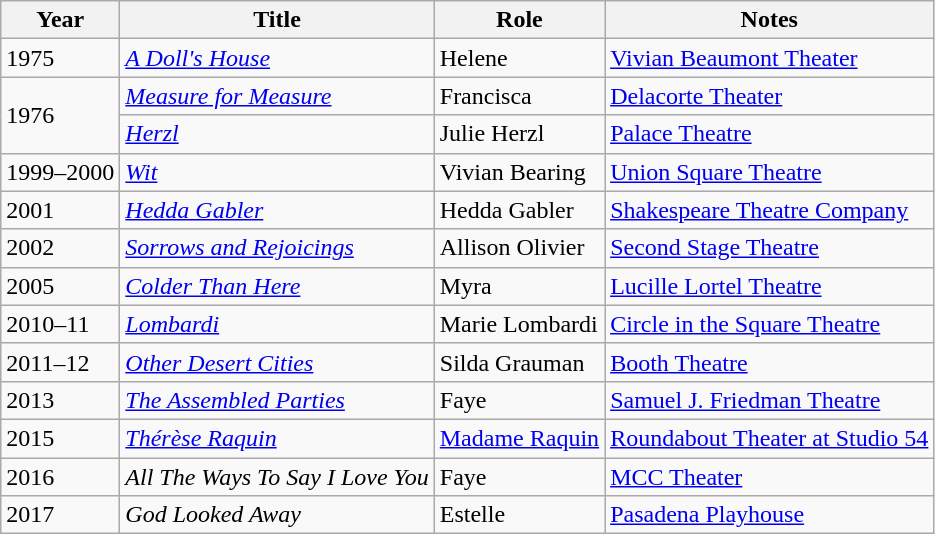<table class="wikitable sortable">
<tr>
<th>Year</th>
<th>Title</th>
<th>Role</th>
<th>Notes</th>
</tr>
<tr>
<td>1975</td>
<td><em><a href='#'>A Doll's House</a></em></td>
<td>Helene</td>
<td><a href='#'>Vivian Beaumont Theater</a></td>
</tr>
<tr>
<td rowspan="2">1976</td>
<td><em><a href='#'>Measure for Measure</a></em></td>
<td>Francisca</td>
<td><a href='#'>Delacorte Theater</a></td>
</tr>
<tr>
<td><em><a href='#'>Herzl</a></em></td>
<td>Julie Herzl</td>
<td><a href='#'>Palace Theatre</a></td>
</tr>
<tr>
<td>1999–2000</td>
<td><em><a href='#'>Wit</a></em></td>
<td>Vivian Bearing</td>
<td><a href='#'>Union Square Theatre</a></td>
</tr>
<tr>
<td>2001</td>
<td><em><a href='#'>Hedda Gabler</a></em></td>
<td>Hedda Gabler</td>
<td><a href='#'>Shakespeare Theatre Company</a></td>
</tr>
<tr>
<td>2002</td>
<td><em><a href='#'>Sorrows and Rejoicings</a></em></td>
<td>Allison Olivier</td>
<td><a href='#'>Second Stage Theatre</a></td>
</tr>
<tr>
<td>2005</td>
<td><em><a href='#'>Colder Than Here</a></em></td>
<td>Myra</td>
<td><a href='#'>Lucille Lortel Theatre</a></td>
</tr>
<tr>
<td>2010–11</td>
<td><em><a href='#'>Lombardi</a></em></td>
<td>Marie Lombardi</td>
<td><a href='#'>Circle in the Square Theatre</a></td>
</tr>
<tr>
<td>2011–12</td>
<td><em><a href='#'>Other Desert Cities</a></em></td>
<td>Silda Grauman</td>
<td><a href='#'>Booth Theatre</a></td>
</tr>
<tr>
<td>2013</td>
<td><em><a href='#'>The Assembled Parties</a></em></td>
<td>Faye</td>
<td><a href='#'>Samuel J. Friedman Theatre</a></td>
</tr>
<tr>
<td>2015</td>
<td><em><a href='#'>Thérèse Raquin</a></em></td>
<td><a href='#'>Madame Raquin</a></td>
<td><a href='#'>Roundabout Theater at Studio 54</a></td>
</tr>
<tr>
<td>2016</td>
<td><em>All The Ways To Say I Love You</em></td>
<td>Faye</td>
<td><a href='#'>MCC Theater</a></td>
</tr>
<tr>
<td>2017</td>
<td><em>God Looked Away</em></td>
<td>Estelle</td>
<td><a href='#'>Pasadena Playhouse</a></td>
</tr>
</table>
